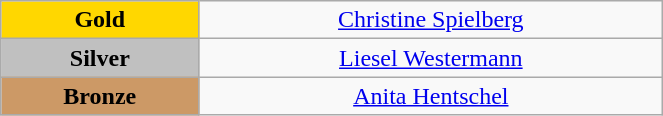<table class="wikitable" style="text-align:center; " width="35%">
<tr>
<td bgcolor="gold"><strong>Gold</strong></td>
<td><a href='#'>Christine Spielberg</a><br>  <small><em></em></small></td>
</tr>
<tr>
<td bgcolor="silver"><strong>Silver</strong></td>
<td><a href='#'>Liesel Westermann</a><br>  <small><em></em></small></td>
</tr>
<tr>
<td bgcolor="CC9966"><strong>Bronze</strong></td>
<td><a href='#'>Anita Hentschel</a><br>  <small><em></em></small></td>
</tr>
</table>
